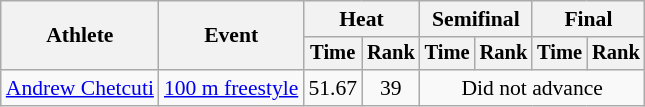<table class=wikitable style="font-size:90%">
<tr>
<th rowspan="2">Athlete</th>
<th rowspan="2">Event</th>
<th colspan="2">Heat</th>
<th colspan="2">Semifinal</th>
<th colspan="2">Final</th>
</tr>
<tr style="font-size:95%">
<th>Time</th>
<th>Rank</th>
<th>Time</th>
<th>Rank</th>
<th>Time</th>
<th>Rank</th>
</tr>
<tr align=center>
<td align=left><a href='#'>Andrew Chetcuti</a></td>
<td align=left><a href='#'>100 m freestyle</a></td>
<td>51.67</td>
<td>39</td>
<td colspan=4>Did not advance</td>
</tr>
</table>
